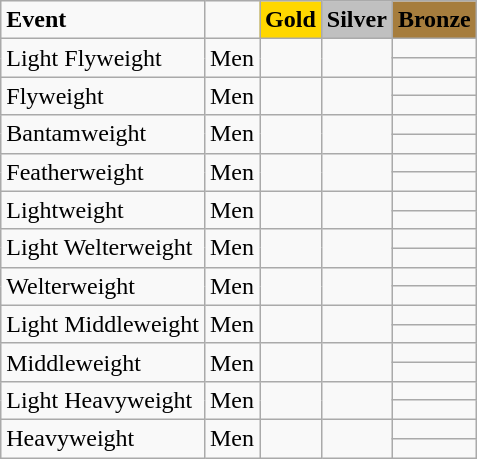<table class="wikitable">
<tr>
<td><strong>Event</strong></td>
<td></td>
<td ! style="text-align:center; background:gold;"><strong>Gold</strong></td>
<td ! style="text-align:center; background:silver;"><strong>Silver</strong></td>
<td ! style="text-align:center; background:#a67d3d;"><strong>Bronze</strong></td>
</tr>
<tr>
<td rowspan=2>Light Flyweight</td>
<td rowspan=2>Men</td>
<td rowspan=2></td>
<td rowspan=2></td>
<td></td>
</tr>
<tr>
<td></td>
</tr>
<tr>
<td rowspan=2>Flyweight</td>
<td rowspan=2>Men</td>
<td rowspan=2></td>
<td rowspan=2></td>
<td></td>
</tr>
<tr>
<td></td>
</tr>
<tr>
<td rowspan=2>Bantamweight</td>
<td rowspan=2>Men</td>
<td rowspan=2></td>
<td rowspan=2></td>
<td></td>
</tr>
<tr>
<td></td>
</tr>
<tr>
<td rowspan=2>Featherweight</td>
<td rowspan=2>Men</td>
<td rowspan=2></td>
<td rowspan=2></td>
<td></td>
</tr>
<tr>
<td></td>
</tr>
<tr>
<td rowspan=2>Lightweight</td>
<td rowspan=2>Men</td>
<td rowspan=2></td>
<td rowspan=2></td>
<td></td>
</tr>
<tr>
<td></td>
</tr>
<tr>
<td rowspan=2>Light Welterweight</td>
<td rowspan=2>Men</td>
<td rowspan=2></td>
<td rowspan=2></td>
<td></td>
</tr>
<tr>
<td></td>
</tr>
<tr>
<td rowspan=2>Welterweight</td>
<td rowspan=2>Men</td>
<td rowspan=2></td>
<td rowspan=2></td>
<td></td>
</tr>
<tr>
<td></td>
</tr>
<tr>
<td rowspan=2>Light Middleweight</td>
<td rowspan=2>Men</td>
<td rowspan=2></td>
<td rowspan=2></td>
<td></td>
</tr>
<tr>
<td></td>
</tr>
<tr>
<td rowspan=2>Middleweight</td>
<td rowspan=2>Men</td>
<td rowspan=2></td>
<td rowspan=2></td>
<td></td>
</tr>
<tr>
<td></td>
</tr>
<tr>
<td rowspan=2>Light Heavyweight</td>
<td rowspan=2>Men</td>
<td rowspan=2></td>
<td rowspan=2></td>
<td></td>
</tr>
<tr>
<td></td>
</tr>
<tr>
<td rowspan=2>Heavyweight</td>
<td rowspan=2>Men</td>
<td rowspan=2></td>
<td rowspan=2></td>
<td></td>
</tr>
<tr>
<td></td>
</tr>
</table>
